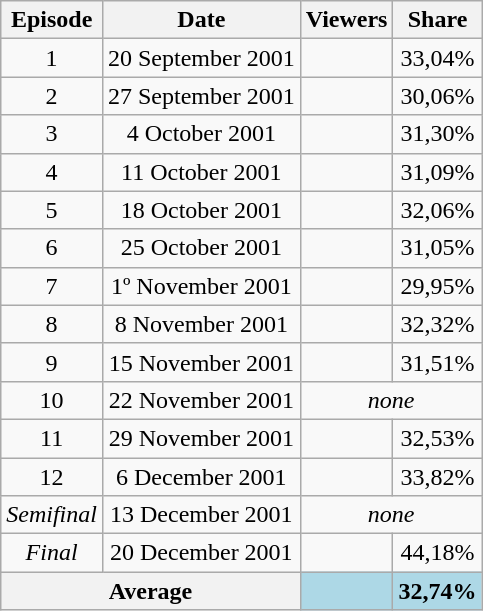<table class="wikitable" style="text-align:center">
<tr>
<th>Episode</th>
<th>Date</th>
<th>Viewers</th>
<th>Share</th>
</tr>
<tr>
<td>1</td>
<td>20 September 2001</td>
<td></td>
<td>33,04%</td>
</tr>
<tr>
<td>2</td>
<td>27 September 2001</td>
<td></td>
<td>30,06%</td>
</tr>
<tr>
<td>3</td>
<td>4 October 2001</td>
<td></td>
<td>31,30%</td>
</tr>
<tr>
<td>4</td>
<td>11 October 2001</td>
<td></td>
<td>31,09%</td>
</tr>
<tr>
<td>5</td>
<td>18 October 2001</td>
<td></td>
<td>32,06%</td>
</tr>
<tr>
<td>6</td>
<td>25 October 2001</td>
<td></td>
<td>31,05%</td>
</tr>
<tr>
<td>7</td>
<td>1º November 2001</td>
<td></td>
<td>29,95%</td>
</tr>
<tr>
<td>8</td>
<td>8 November 2001</td>
<td></td>
<td>32,32%</td>
</tr>
<tr>
<td>9</td>
<td>15 November 2001</td>
<td></td>
<td>31,51%</td>
</tr>
<tr>
<td>10</td>
<td>22 November 2001</td>
<td colspan="2"><em>none</em></td>
</tr>
<tr>
<td>11</td>
<td>29 November 2001</td>
<td></td>
<td>32,53%</td>
</tr>
<tr>
<td>12</td>
<td>6 December 2001</td>
<td></td>
<td>33,82%</td>
</tr>
<tr>
<td><em>Semifinal</em></td>
<td>13 December 2001</td>
<td colspan="2"><em>none</em></td>
</tr>
<tr>
<td><em>Final</em></td>
<td>20 December 2001</td>
<td></td>
<td>44,18%</td>
</tr>
<tr>
<th colspan="2">Average</th>
<td style="background:lightblue"><strong></strong></td>
<td style="background:lightblue"><strong>32,74%</strong></td>
</tr>
</table>
